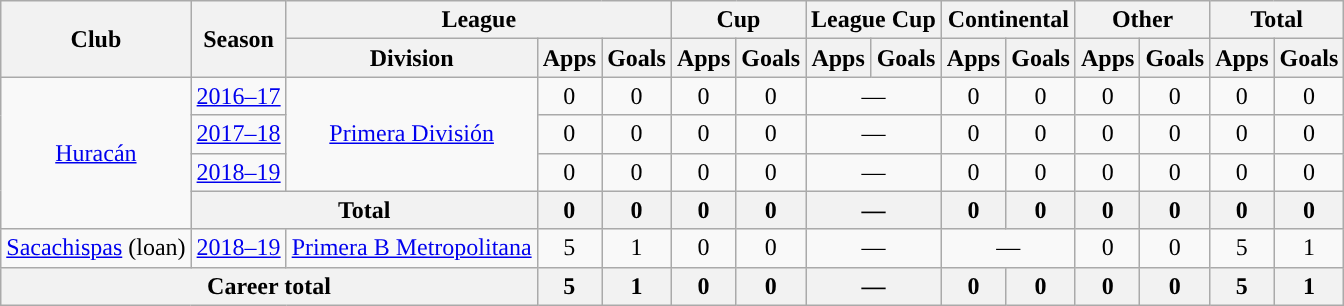<table class="wikitable" style="text-align:center">
<tr>
<th rowspan="2">Club</th>
<th rowspan="2">Season</th>
<th colspan="3">League</th>
<th colspan="2">Cup</th>
<th colspan="2">League Cup</th>
<th colspan="2">Continental</th>
<th colspan="2">Other</th>
<th colspan="2">Total</th>
</tr>
<tr>
<th>Division</th>
<th>Apps</th>
<th>Goals</th>
<th>Apps</th>
<th>Goals</th>
<th>Apps</th>
<th>Goals</th>
<th>Apps</th>
<th>Goals</th>
<th>Apps</th>
<th>Goals</th>
<th>Apps</th>
<th>Goals</th>
</tr>
<tr>
<td rowspan="4"><a href='#'>Huracán</a></td>
<td><a href='#'>2016–17</a></td>
<td rowspan="3"><a href='#'>Primera División</a></td>
<td>0</td>
<td>0</td>
<td>0</td>
<td>0</td>
<td colspan="2">—</td>
<td>0</td>
<td>0</td>
<td>0</td>
<td>0</td>
<td>0</td>
<td>0</td>
</tr>
<tr>
<td><a href='#'>2017–18</a></td>
<td>0</td>
<td>0</td>
<td>0</td>
<td>0</td>
<td colspan="2">—</td>
<td>0</td>
<td>0</td>
<td>0</td>
<td>0</td>
<td>0</td>
<td>0</td>
</tr>
<tr>
<td><a href='#'>2018–19</a></td>
<td>0</td>
<td>0</td>
<td>0</td>
<td>0</td>
<td colspan="2">—</td>
<td>0</td>
<td>0</td>
<td>0</td>
<td>0</td>
<td>0</td>
<td>0</td>
</tr>
<tr>
<th colspan="2">Total</th>
<th>0</th>
<th>0</th>
<th>0</th>
<th>0</th>
<th colspan="2">—</th>
<th>0</th>
<th>0</th>
<th>0</th>
<th>0</th>
<th>0</th>
<th>0</th>
</tr>
<tr>
<td rowspan="1"><a href='#'>Sacachispas</a> (loan)</td>
<td><a href='#'>2018–19</a></td>
<td rowspan="1"><a href='#'>Primera B Metropolitana</a></td>
<td>5</td>
<td>1</td>
<td>0</td>
<td>0</td>
<td colspan="2">—</td>
<td colspan="2">—</td>
<td>0</td>
<td>0</td>
<td>5</td>
<td>1</td>
</tr>
<tr>
<th colspan="3">Career total</th>
<th>5</th>
<th>1</th>
<th>0</th>
<th>0</th>
<th colspan="2">—</th>
<th>0</th>
<th>0</th>
<th>0</th>
<th>0</th>
<th>5</th>
<th>1</th>
</tr>
</table>
